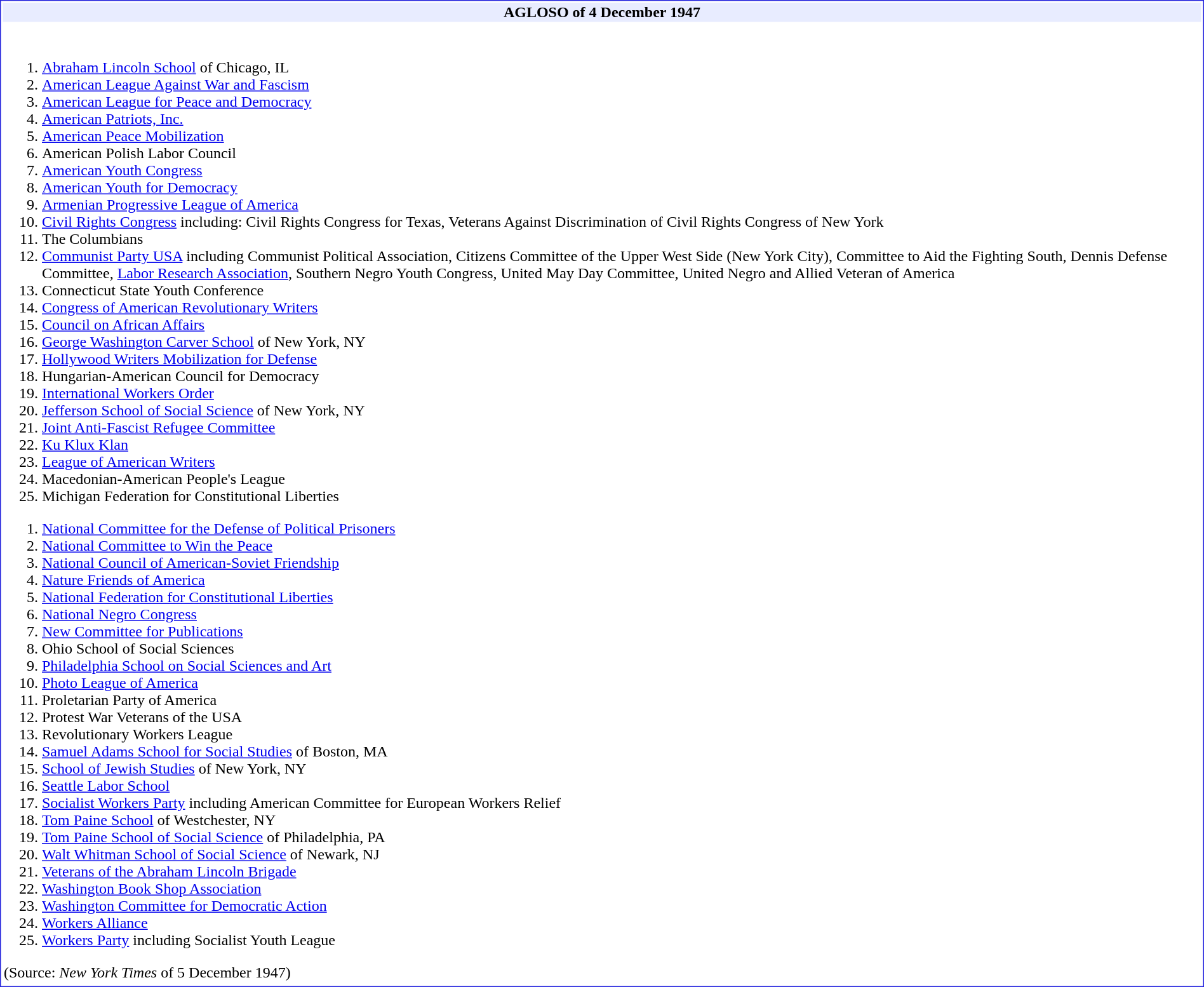<table style="width: 100%; align: center; margin-right: 1em; margin-bottom: 0.5em; border: #2222dd solid 1px; text-align: center;">
<tr>
<td colspan="16" align="center" style="background-color: #e8ecff;"><strong>AGLOSO of 4 December 1947</strong></td>
</tr>
<tr>
</tr>
<tr style="background:white; color:black;">
<td align="left" valign="top"><br><ol><li><a href='#'>Abraham Lincoln School</a> of Chicago, IL</li><li><a href='#'>American League Against War and Fascism</a></li><li><a href='#'>American League for Peace and Democracy</a></li><li><a href='#'>American Patriots, Inc.</a></li><li><a href='#'>American Peace Mobilization</a></li><li>American Polish Labor Council</li><li><a href='#'>American Youth Congress</a></li><li><a href='#'>American Youth for Democracy</a></li><li><a href='#'>Armenian Progressive League of America</a></li><li><a href='#'>Civil Rights Congress</a> including:  Civil Rights Congress for Texas, Veterans Against Discrimination of Civil Rights Congress of New York</li><li>The Columbians</li><li><a href='#'>Communist Party USA</a> including Communist Political Association, Citizens Committee of the Upper West Side (New York City), Committee to Aid the Fighting South, Dennis Defense Committee, <a href='#'>Labor Research Association</a>, Southern Negro Youth Congress, United May Day Committee, United Negro and Allied Veteran of America</li><li>Connecticut State Youth Conference</li><li><a href='#'>Congress of American Revolutionary Writers</a></li><li><a href='#'>Council on African Affairs</a></li><li><a href='#'>George Washington Carver School</a> of New York, NY</li><li><a href='#'>Hollywood Writers Mobilization for Defense</a></li><li>Hungarian-American Council for Democracy</li><li><a href='#'>International Workers Order</a></li><li><a href='#'>Jefferson School of Social Science</a> of New York, NY</li><li><a href='#'>Joint Anti-Fascist Refugee Committee</a></li><li><a href='#'>Ku Klux Klan</a></li><li><a href='#'>League of American Writers</a></li><li>Macedonian-American People's League</li><li>Michigan Federation for Constitutional Liberties</li></ol><ol><li><a href='#'>National Committee for the Defense of Political Prisoners</a></li><li><a href='#'>National Committee to Win the Peace</a></li><li><a href='#'>National Council of American-Soviet Friendship</a></li><li><a href='#'>Nature Friends of America</a></li><li><a href='#'>National Federation for Constitutional Liberties</a></li><li><a href='#'>National Negro Congress</a></li><li><a href='#'>New Committee for Publications</a></li><li>Ohio School of Social Sciences</li><li><a href='#'>Philadelphia School on Social Sciences and Art</a></li><li><a href='#'>Photo League of America</a></li><li>Proletarian Party of America</li><li>Protest War Veterans of the USA</li><li>Revolutionary Workers League</li><li><a href='#'>Samuel Adams School for Social Studies</a> of Boston, MA</li><li><a href='#'>School of Jewish Studies</a> of New York, NY</li><li><a href='#'>Seattle Labor School</a></li><li><a href='#'>Socialist Workers Party</a> including American Committee for European Workers Relief</li><li><a href='#'>Tom Paine School</a> of Westchester, NY</li><li><a href='#'>Tom Paine School of Social Science</a> of Philadelphia, PA</li><li><a href='#'>Walt Whitman School of Social Science</a> of Newark, NJ</li><li><a href='#'>Veterans of the Abraham Lincoln Brigade</a></li><li><a href='#'>Washington Book Shop Association</a></li><li><a href='#'>Washington Committee for Democratic Action</a></li><li><a href='#'>Workers Alliance</a></li><li><a href='#'>Workers Party</a> including Socialist Youth League</li></ol>(Source:  <em>New York Times</em> of 5 December 1947)
</td>
</tr>
<tr>
</tr>
</table>
